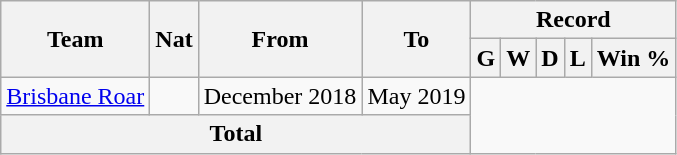<table class="wikitable" style="text-align: center">
<tr>
<th rowspan=2>Team</th>
<th rowspan=2>Nat</th>
<th rowspan=2>From</th>
<th rowspan=2>To</th>
<th colspan=5>Record</th>
</tr>
<tr>
<th>G</th>
<th>W</th>
<th>D</th>
<th>L</th>
<th>Win %</th>
</tr>
<tr>
<td align=left><a href='#'>Brisbane Roar</a></td>
<td></td>
<td align=left>December 2018</td>
<td align=left>May 2019<br></td>
</tr>
<tr>
<th colspan=4>Total<br></th>
</tr>
</table>
